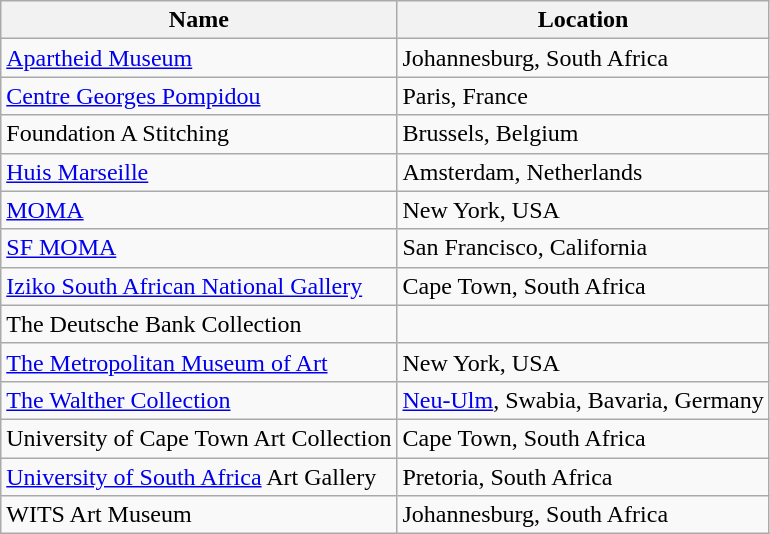<table class="wikitable">
<tr>
<th>Name</th>
<th>Location</th>
</tr>
<tr>
<td><a href='#'>Apartheid Museum</a></td>
<td>Johannesburg, South Africa</td>
</tr>
<tr>
<td><a href='#'>Centre Georges Pompidou</a></td>
<td>Paris, France</td>
</tr>
<tr>
<td>Foundation A Stitching</td>
<td>Brussels, Belgium</td>
</tr>
<tr>
<td><a href='#'>Huis Marseille</a></td>
<td>Amsterdam, Netherlands</td>
</tr>
<tr>
<td><a href='#'>MOMA</a></td>
<td>New York, USA</td>
</tr>
<tr>
<td><a href='#'>SF MOMA</a></td>
<td>San Francisco, California</td>
</tr>
<tr>
<td><a href='#'>Iziko South African National Gallery</a></td>
<td>Cape Town, South Africa</td>
</tr>
<tr>
<td>The Deutsche Bank Collection</td>
<td></td>
</tr>
<tr>
<td><a href='#'>The Metropolitan Museum of Art</a></td>
<td>New York, USA</td>
</tr>
<tr>
<td><a href='#'>The Walther Collection</a></td>
<td><a href='#'>Neu-Ulm</a>, Swabia, Bavaria, Germany</td>
</tr>
<tr>
<td>University of Cape Town Art Collection</td>
<td>Cape Town, South Africa</td>
</tr>
<tr>
<td><a href='#'>University of South Africa</a> Art Gallery</td>
<td>Pretoria, South Africa</td>
</tr>
<tr>
<td>WITS Art Museum</td>
<td>Johannesburg, South Africa</td>
</tr>
</table>
